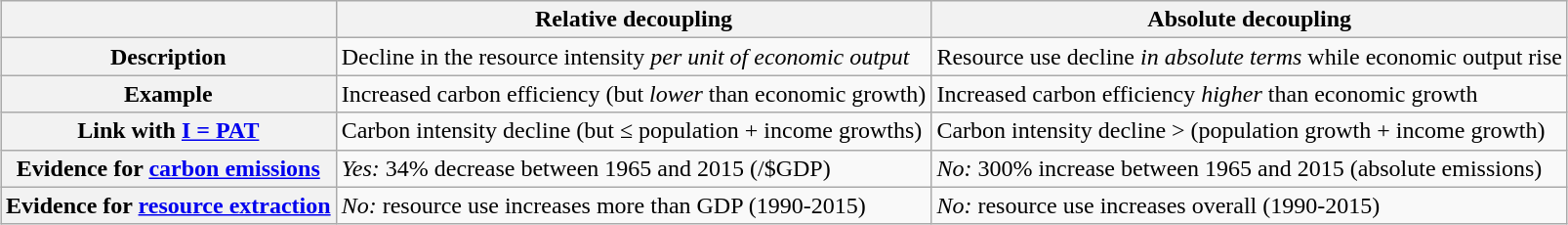<table class="wikitable" style="margin-left: auto; margin-right: auto; border: none;">
<tr>
<th></th>
<th>Relative decoupling</th>
<th>Absolute decoupling</th>
</tr>
<tr>
<th>Description</th>
<td>Decline in the resource intensity <em>per unit of economic output</em></td>
<td>Resource use decline <em>in absolute terms</em> while economic output rise</td>
</tr>
<tr>
<th>Example</th>
<td>Increased carbon efficiency (but <em>lower</em> than economic growth)</td>
<td>Increased carbon efficiency <em>higher</em> than economic growth</td>
</tr>
<tr>
<th>Link with <a href='#'>I = PAT</a></th>
<td>Carbon intensity decline (but ≤ population + income growths)</td>
<td>Carbon intensity decline > (population growth + income growth)</td>
</tr>
<tr>
<th>Evidence for <a href='#'>carbon emissions</a></th>
<td><em>Yes:</em> 34% decrease between 1965 and 2015 (/$GDP)</td>
<td><em>No:</em> 300% increase between 1965 and 2015 (absolute  emissions)</td>
</tr>
<tr>
<th>Evidence for <a href='#'>resource extraction</a></th>
<td><em>No:</em> resource use increases more than GDP (1990-2015)</td>
<td><em>No:</em> resource use increases overall (1990-2015)</td>
</tr>
</table>
